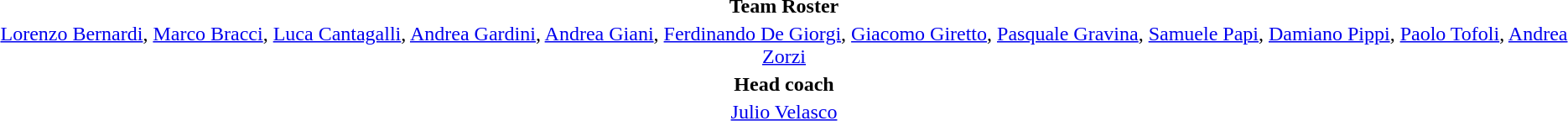<table style="text-align: center; margin-top: 2em; margin-left: auto; margin-right: auto">
<tr>
<td><strong>Team Roster</strong></td>
</tr>
<tr>
<td><a href='#'>Lorenzo Bernardi</a>, <a href='#'>Marco Bracci</a>, <a href='#'>Luca Cantagalli</a>, <a href='#'>Andrea Gardini</a>, <a href='#'>Andrea Giani</a>, <a href='#'>Ferdinando De Giorgi</a>, <a href='#'>Giacomo Giretto</a>, <a href='#'>Pasquale Gravina</a>, <a href='#'>Samuele Papi</a>, <a href='#'>Damiano Pippi</a>, <a href='#'>Paolo Tofoli</a>, <a href='#'>Andrea Zorzi</a></td>
</tr>
<tr>
<td><strong>Head coach</strong></td>
</tr>
<tr>
<td><a href='#'>Julio Velasco</a></td>
</tr>
<tr>
</tr>
</table>
